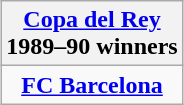<table class="wikitable" style="text-align: center; margin: 0 auto;">
<tr>
<th><a href='#'>Copa del Rey</a><br>1989–90 winners</th>
</tr>
<tr>
<td><strong><a href='#'>FC Barcelona</a></strong></td>
</tr>
</table>
